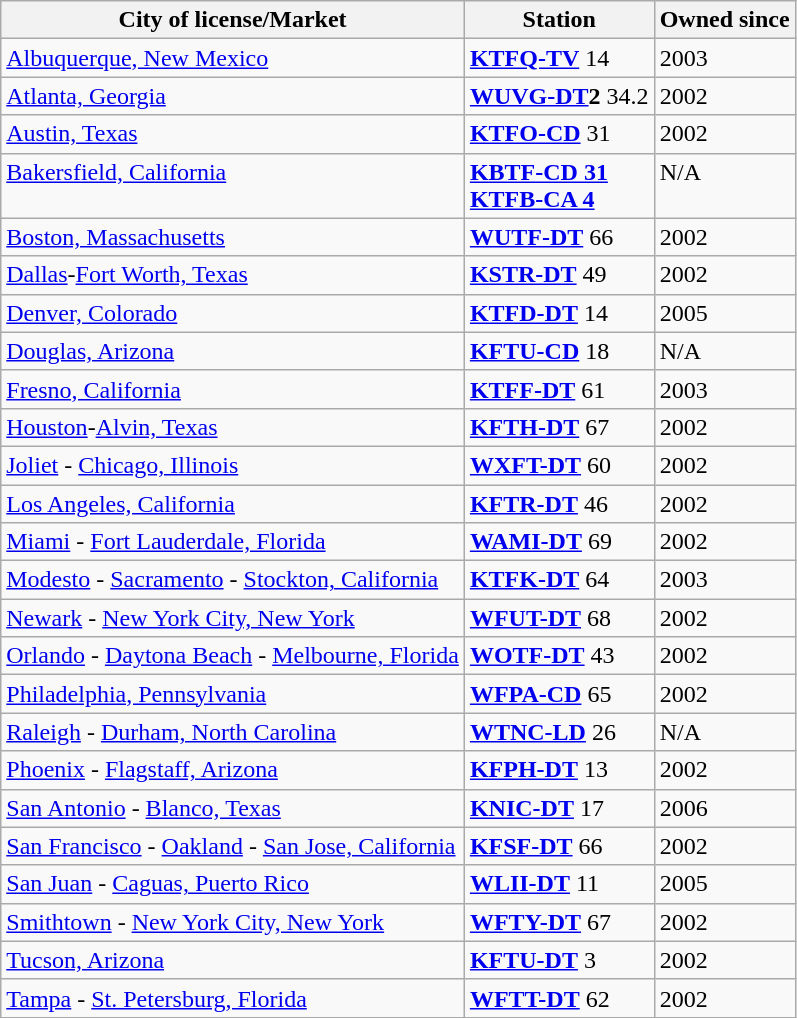<table class="wikitable sortable">
<tr>
<th>City of license/Market</th>
<th>Station</th>
<th>Owned since</th>
</tr>
<tr style="vertical-align: top; text-align: left;">
<td><a href='#'>Albuquerque, New Mexico</a></td>
<td><strong><a href='#'>KTFQ-TV</a></strong> 14</td>
<td>2003</td>
</tr>
<tr style="vertical-align: top; text-align: left;">
<td><a href='#'>Atlanta, Georgia</a></td>
<td><strong><a href='#'>WUVG-DT</a>2</strong> 34.2</td>
<td>2002</td>
</tr>
<tr style="vertical-align: top; text-align: left;">
<td><a href='#'>Austin, Texas</a></td>
<td><strong><a href='#'>KTFO-CD</a></strong> 31</td>
<td>2002</td>
</tr>
<tr style="vertical-align: top; text-align: left;">
<td><a href='#'>Bakersfield, California</a></td>
<td><strong><a href='#'>KBTF-CD 31<br>KTFB-CA 4</a></strong></td>
<td>N/A</td>
</tr>
<tr style="vertical-align: top; text-align: left;">
<td><a href='#'>Boston, Massachusetts</a></td>
<td><strong><a href='#'>WUTF-DT</a></strong> 66</td>
<td>2002</td>
</tr>
<tr style="vertical-align: top; text-align: left;">
<td><a href='#'>Dallas</a>-<a href='#'>Fort Worth, Texas</a></td>
<td><strong><a href='#'>KSTR-DT</a></strong> 49</td>
<td>2002</td>
</tr>
<tr style="vertical-align: top; text-align: left;">
<td><a href='#'>Denver, Colorado</a></td>
<td><strong><a href='#'>KTFD-DT</a></strong> 14</td>
<td>2005</td>
</tr>
<tr style="vertical-align: top; text-align: left;">
<td><a href='#'>Douglas, Arizona</a></td>
<td><strong><a href='#'>KFTU-CD</a></strong> 18<br></td>
<td>N/A</td>
</tr>
<tr style="vertical-align: top; text-align: left;">
<td><a href='#'>Fresno, California</a></td>
<td><strong><a href='#'>KTFF-DT</a></strong> 61</td>
<td>2003</td>
</tr>
<tr style="vertical-align: top; text-align: left;">
<td><a href='#'>Houston</a>-<a href='#'>Alvin, Texas</a></td>
<td><strong><a href='#'>KFTH-DT</a></strong>  67</td>
<td>2002</td>
</tr>
<tr style="vertical-align: top; text-align: left;">
<td><a href='#'>Joliet</a> - <a href='#'>Chicago, Illinois</a></td>
<td><strong><a href='#'>WXFT-DT</a></strong> 60</td>
<td>2002</td>
</tr>
<tr style="vertical-align: top; text-align: left;">
<td><a href='#'>Los Angeles, California</a></td>
<td><strong><a href='#'>KFTR-DT</a></strong> 46</td>
<td>2002</td>
</tr>
<tr style="vertical-align: top; text-align: left;">
<td><a href='#'>Miami</a> - <a href='#'>Fort Lauderdale, Florida</a></td>
<td><strong><a href='#'>WAMI-DT</a></strong> 69</td>
<td>2002</td>
</tr>
<tr style="vertical-align: top; text-align: left;">
<td><a href='#'>Modesto</a> - <a href='#'>Sacramento</a> - <a href='#'>Stockton, California</a></td>
<td><strong><a href='#'>KTFK-DT</a></strong> 64</td>
<td>2003</td>
</tr>
<tr style="vertical-align: top; text-align: left;">
<td><a href='#'>Newark</a> - <a href='#'>New York City, New York</a></td>
<td><strong><a href='#'>WFUT-DT</a></strong> 68</td>
<td>2002</td>
</tr>
<tr style="vertical-align: top; text-align: left;">
<td><a href='#'>Orlando</a> - <a href='#'>Daytona Beach</a> - <a href='#'>Melbourne, Florida</a></td>
<td><strong><a href='#'>WOTF-DT</a></strong> 43</td>
<td>2002</td>
</tr>
<tr style="vertical-align: top; text-align: left;">
<td><a href='#'>Philadelphia, Pennsylvania</a></td>
<td><strong><a href='#'>WFPA-CD</a></strong> 65</td>
<td>2002</td>
</tr>
<tr style="vertical-align: top; text-align: left;">
<td><a href='#'>Raleigh</a> - <a href='#'>Durham, North Carolina</a></td>
<td><strong><a href='#'>WTNC-LD</a></strong> 26</td>
<td>N/A</td>
</tr>
<tr style="vertical-align: top; text-align: left;">
<td><a href='#'>Phoenix</a> - <a href='#'>Flagstaff, Arizona</a></td>
<td><strong><a href='#'>KFPH-DT</a></strong> 13</td>
<td>2002</td>
</tr>
<tr style="vertical-align: top; text-align: left;">
<td><a href='#'>San Antonio</a> - <a href='#'>Blanco, Texas</a></td>
<td><strong><a href='#'>KNIC-DT</a></strong> 17</td>
<td>2006</td>
</tr>
<tr style="vertical-align: top; text-align: left;">
<td><a href='#'>San Francisco</a> - <a href='#'>Oakland</a> - <a href='#'>San Jose, California</a></td>
<td><strong><a href='#'>KFSF-DT</a></strong> 66</td>
<td>2002</td>
</tr>
<tr style="vertical-align: top; text-align: left;">
<td><a href='#'>San Juan</a> - <a href='#'>Caguas, Puerto Rico</a></td>
<td><strong><a href='#'>WLII-DT</a></strong> 11</td>
<td>2005</td>
</tr>
<tr style="vertical-align: top; text-align: left;">
<td><a href='#'>Smithtown</a> - <a href='#'>New York City, New York</a></td>
<td><strong><a href='#'>WFTY-DT</a></strong> 67<br></td>
<td>2002</td>
</tr>
<tr style="vertical-align: top; text-align: left;">
<td><a href='#'>Tucson, Arizona</a></td>
<td><strong><a href='#'>KFTU-DT</a></strong> 3</td>
<td>2002</td>
</tr>
<tr style="vertical-align: top; text-align: left;">
<td><a href='#'>Tampa</a> - <a href='#'>St. Petersburg, Florida</a></td>
<td><strong><a href='#'>WFTT-DT</a></strong> 62</td>
<td>2002</td>
</tr>
</table>
